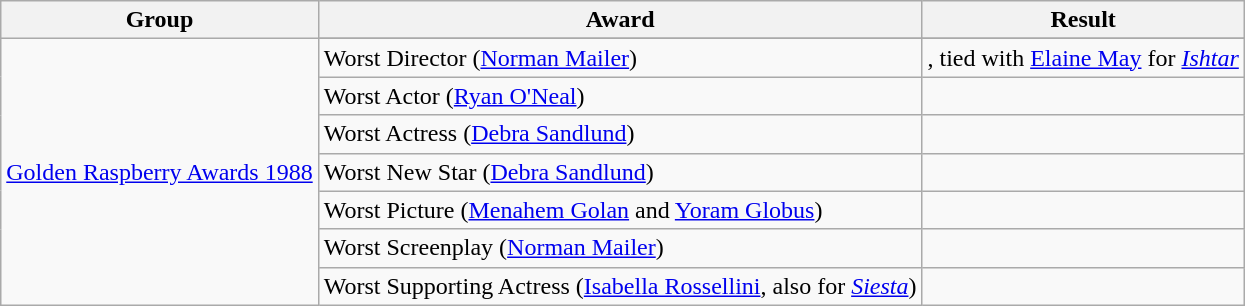<table class="wikitable">
<tr>
<th>Group</th>
<th>Award</th>
<th>Result</th>
</tr>
<tr>
<td rowspan="8"><a href='#'>Golden Raspberry Awards 1988</a></td>
</tr>
<tr>
<td>Worst Director (<a href='#'>Norman Mailer</a>)</td>
<td>, tied with <a href='#'>Elaine May</a> for <em><a href='#'>Ishtar</a></em></td>
</tr>
<tr>
<td>Worst Actor (<a href='#'>Ryan O'Neal</a>)</td>
<td></td>
</tr>
<tr>
<td>Worst Actress (<a href='#'>Debra Sandlund</a>)</td>
<td></td>
</tr>
<tr>
<td>Worst New Star (<a href='#'>Debra Sandlund</a>)</td>
<td></td>
</tr>
<tr>
<td>Worst Picture (<a href='#'>Menahem Golan</a> and <a href='#'>Yoram Globus</a>)</td>
<td></td>
</tr>
<tr>
<td>Worst Screenplay (<a href='#'>Norman Mailer</a>)</td>
<td></td>
</tr>
<tr>
<td>Worst Supporting Actress (<a href='#'>Isabella Rossellini</a>, also for <em><a href='#'>Siesta</a></em>)</td>
<td></td>
</tr>
</table>
